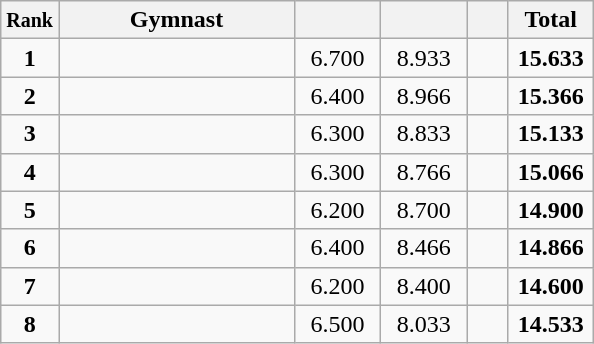<table class="wikitable sortable" style="text-align:center;">
<tr>
<th scope="col"  style="width:15px;"><small>Rank</small></th>
<th scope="col"  style="width:150px;">Gymnast</th>
<th scope="col"  style="width:50px;"><small></small></th>
<th scope="col"  style="width:50px;"><small></small></th>
<th scope="col"  style="width:20px;"><small></small></th>
<th scope="col"  style="width:50px;">Total</th>
</tr>
<tr>
<td scope="row" style="text-align:center"><strong>1</strong></td>
<td align="left"></td>
<td>6.700</td>
<td>8.933</td>
<td></td>
<td><strong>15.633</strong></td>
</tr>
<tr>
<td scope="row" style="text-align:center"><strong>2</strong></td>
<td align="left"></td>
<td>6.400</td>
<td>8.966</td>
<td></td>
<td><strong>15.366</strong></td>
</tr>
<tr>
<td scope="row" style="text-align:center"><strong>3</strong></td>
<td align="left"></td>
<td>6.300</td>
<td>8.833</td>
<td></td>
<td><strong>15.133</strong></td>
</tr>
<tr>
<td scope="row" style="text-align:center"><strong>4</strong></td>
<td align="left"></td>
<td>6.300</td>
<td>8.766</td>
<td></td>
<td><strong>15.066</strong></td>
</tr>
<tr>
<td scope="row" style="text-align:center"><strong>5</strong></td>
<td align="left"></td>
<td>6.200</td>
<td>8.700</td>
<td></td>
<td><strong>14.900</strong></td>
</tr>
<tr>
<td scope="row" style="text-align:center"><strong>6</strong></td>
<td align="left"></td>
<td>6.400</td>
<td>8.466</td>
<td></td>
<td><strong>14.866</strong></td>
</tr>
<tr>
<td scope="row" style="text-align:center"><strong>7</strong></td>
<td align="left"></td>
<td>6.200</td>
<td>8.400</td>
<td></td>
<td><strong>14.600</strong></td>
</tr>
<tr>
<td scope="row" style="text-align:center"><strong>8</strong></td>
<td align="left"></td>
<td>6.500</td>
<td>8.033</td>
<td></td>
<td><strong>14.533</strong></td>
</tr>
</table>
